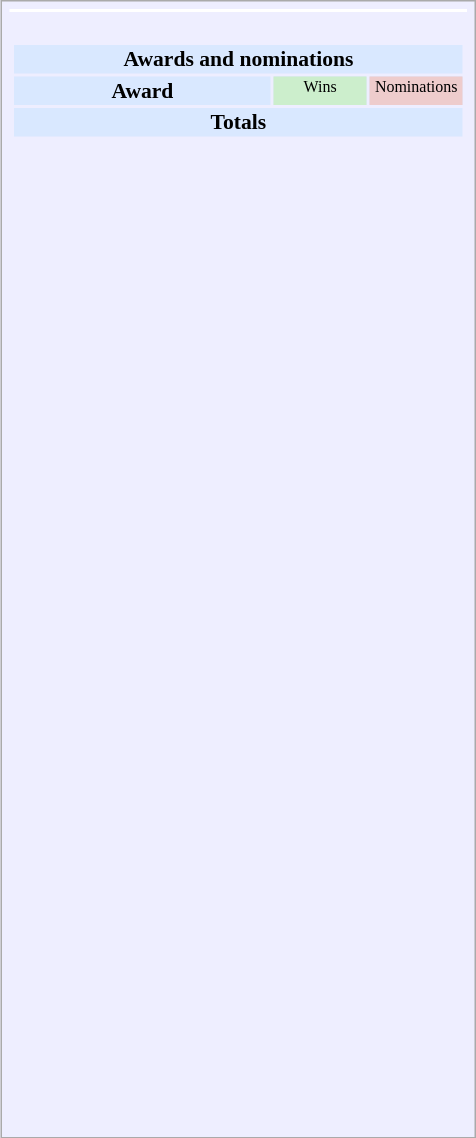<table class="infobox" style="width:22em; text-align:left; font-size:90%; vertical-align:middle; background:#eef;">
<tr style="background:white;">
<td colspan="2" style="text-align:center;"></td>
</tr>
<tr>
<td colspan="3" style="text-align:center;"><br><table class="collapsible collapsed" style="width:100%;">
<tr>
<th colspan="3" style="background:#d9e8ff; text-align:center;">Awards and nominations</th>
</tr>
<tr style="background:#d9e8ff; text-align:center;">
<th style="vertical-align: middle;">Award</th>
<td style="background:#cec; font-size:8pt; width:60px;">Wins</td>
<td style="background:#ecc; font-size:8pt; width:60px;">Nominations</td>
</tr>
<tr style="background:#d9e8ff;">
<td colspan="3" style="text-align:center;"><strong>Totals</strong></td>
</tr>
<tr>
<td align=center><br></td>
<td></td>
<td></td>
</tr>
<tr>
<td align=center><br></td>
<td></td>
<td></td>
</tr>
<tr>
<td align=center><br></td>
<td></td>
<td></td>
</tr>
<tr>
<td align=center><br></td>
<td></td>
<td></td>
</tr>
<tr>
<td align=center><br></td>
<td></td>
<td></td>
</tr>
<tr>
<td align=center><br></td>
<td></td>
<td></td>
</tr>
<tr>
<td align=center><br></td>
<td></td>
<td></td>
</tr>
<tr>
<td align=center><br></td>
<td></td>
<td></td>
</tr>
<tr>
<td align=center><br></td>
<td></td>
<td></td>
</tr>
<tr>
<td align=center><br></td>
<td></td>
<td></td>
</tr>
<tr>
<td align=center><br></td>
<td></td>
<td></td>
</tr>
<tr>
<td align=center><br></td>
<td></td>
<td></td>
</tr>
<tr>
<td align=center><br></td>
<td></td>
<td></td>
</tr>
<tr>
<td align=center><br></td>
<td></td>
<td></td>
</tr>
<tr>
<td align=center><br></td>
<td></td>
<td></td>
</tr>
<tr>
<td align=center><br></td>
<td></td>
<td></td>
</tr>
<tr>
<td align=center><br></td>
<td></td>
<td></td>
</tr>
<tr>
<td align=center><br></td>
<td></td>
<td></td>
</tr>
<tr>
<td align=center><br></td>
<td></td>
<td></td>
</tr>
<tr>
<td align=center><br></td>
<td></td>
<td></td>
</tr>
<tr>
<td align=center><br></td>
<td></td>
<td></td>
</tr>
<tr>
<td align=center><br></td>
<td></td>
<td></td>
</tr>
<tr>
<td align=center><br></td>
<td></td>
<td></td>
</tr>
<tr>
<td align=center><br></td>
<td></td>
<td></td>
</tr>
<tr>
<td align=center><br></td>
<td></td>
<td></td>
</tr>
<tr>
<td align=center><br></td>
<td></td>
<td></td>
</tr>
<tr>
<td align=center><br></td>
<td></td>
<td></td>
</tr>
<tr>
<td align=center><br></td>
<td></td>
<td></td>
</tr>
<tr>
<td align=center><br></td>
<td></td>
<td></td>
</tr>
<tr>
<td align=center><br></td>
<td></td>
<td></td>
</tr>
<tr>
<td align=center><br></td>
<td></td>
<td></td>
</tr>
</table>
</td>
</tr>
<tr style="background-color#d9e8ff">
<td></td>
<td></td>
</tr>
<tr>
<td></td>
<td></td>
</tr>
</table>
